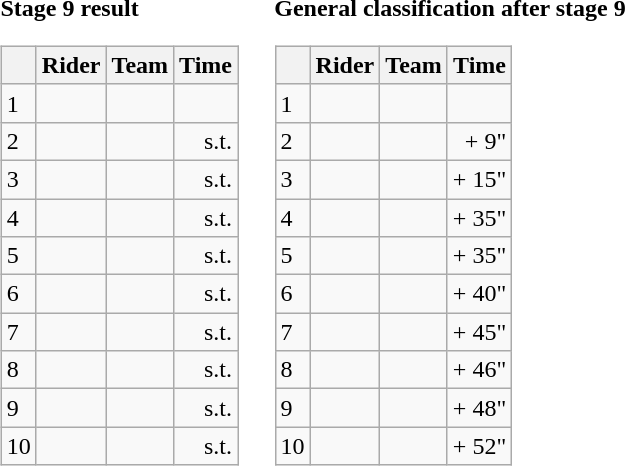<table>
<tr>
<td><strong>Stage 9 result</strong><br><table class="wikitable">
<tr>
<th></th>
<th>Rider</th>
<th>Team</th>
<th>Time</th>
</tr>
<tr>
<td>1</td>
<td></td>
<td></td>
<td align="right"></td>
</tr>
<tr>
<td>2</td>
<td></td>
<td></td>
<td align="right">s.t.</td>
</tr>
<tr>
<td>3</td>
<td></td>
<td></td>
<td align="right">s.t.</td>
</tr>
<tr>
<td>4</td>
<td> </td>
<td></td>
<td align="right">s.t.</td>
</tr>
<tr>
<td>5</td>
<td></td>
<td></td>
<td align="right">s.t.</td>
</tr>
<tr>
<td>6</td>
<td></td>
<td></td>
<td align="right">s.t.</td>
</tr>
<tr>
<td>7</td>
<td> </td>
<td></td>
<td align="right">s.t.</td>
</tr>
<tr>
<td>8</td>
<td></td>
<td></td>
<td align="right">s.t.</td>
</tr>
<tr>
<td>9</td>
<td></td>
<td></td>
<td align="right">s.t.</td>
</tr>
<tr>
<td>10</td>
<td></td>
<td></td>
<td align="right">s.t.</td>
</tr>
</table>
</td>
<td></td>
<td><strong>General classification after stage 9</strong><br><table class="wikitable">
<tr>
<th></th>
<th>Rider</th>
<th>Team</th>
<th>Time</th>
</tr>
<tr>
<td>1</td>
<td> </td>
<td></td>
<td align="right"></td>
</tr>
<tr>
<td>2</td>
<td></td>
<td></td>
<td align="right">+ 9"</td>
</tr>
<tr>
<td>3</td>
<td></td>
<td></td>
<td align="right">+ 15"</td>
</tr>
<tr>
<td>4</td>
<td></td>
<td></td>
<td align="right">+ 35"</td>
</tr>
<tr>
<td>5</td>
<td></td>
<td></td>
<td align="right">+ 35"</td>
</tr>
<tr>
<td>6</td>
<td></td>
<td></td>
<td align="right">+ 40"</td>
</tr>
<tr>
<td>7</td>
<td> </td>
<td></td>
<td align="right">+ 45"</td>
</tr>
<tr>
<td>8</td>
<td></td>
<td></td>
<td align="right">+ 46"</td>
</tr>
<tr>
<td>9</td>
<td></td>
<td></td>
<td align="right">+ 48"</td>
</tr>
<tr>
<td>10</td>
<td></td>
<td></td>
<td align="right">+ 52"</td>
</tr>
</table>
</td>
</tr>
</table>
